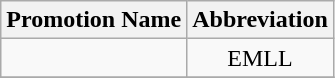<table class="wikitable">
<tr>
<th>Promotion Name</th>
<th>Abbreviation</th>
</tr>
<tr>
<td></td>
<td align=center>EMLL</td>
</tr>
<tr>
</tr>
</table>
